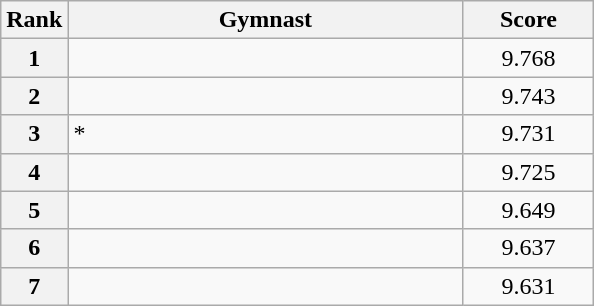<table class="wikitable" style="text-align:center">
<tr>
<th>Rank</th>
<th style="width:16em">Gymnast</th>
<th style="width:5em">Score</th>
</tr>
<tr>
<th>1</th>
<td align=left></td>
<td>9.768</td>
</tr>
<tr>
<th>2</th>
<td align=left></td>
<td>9.743</td>
</tr>
<tr>
<th>3</th>
<td align=left>*</td>
<td>9.731</td>
</tr>
<tr>
<th>4</th>
<td align=left></td>
<td>9.725</td>
</tr>
<tr>
<th>5</th>
<td align=left></td>
<td>9.649</td>
</tr>
<tr>
<th>6</th>
<td align=left></td>
<td>9.637</td>
</tr>
<tr>
<th>7</th>
<td align=left></td>
<td>9.631</td>
</tr>
</table>
